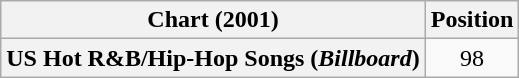<table class="wikitable plainrowheaders">
<tr>
<th>Chart (2001)</th>
<th>Position</th>
</tr>
<tr>
<th scope="row">US Hot R&B/Hip-Hop Songs (<em>Billboard</em>)</th>
<td align="center">98</td>
</tr>
</table>
